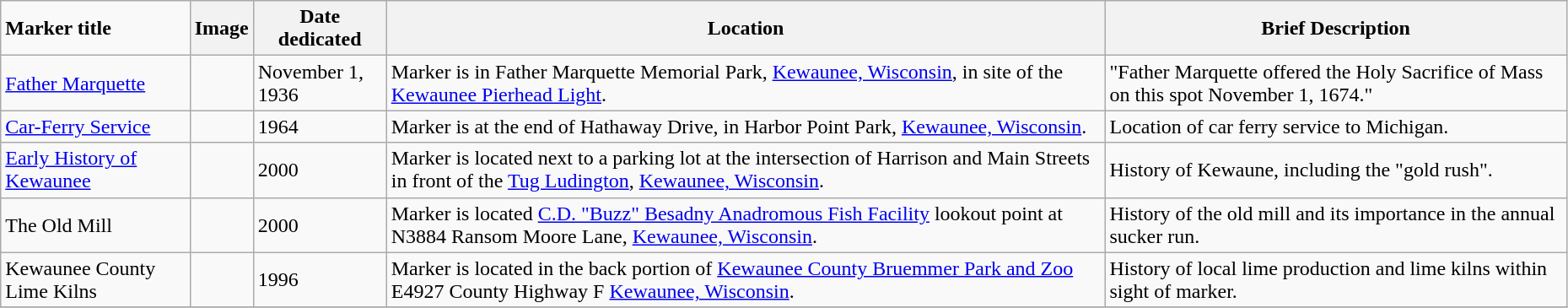<table class="wikitable sortable" style="width:98%">
<tr>
<td><strong>Marker title</strong></td>
<th class="unsortable"><strong>Image</strong></th>
<th><strong>Date dedicated</strong></th>
<th><strong>Location</strong></th>
<th><strong>Brief Description</strong></th>
</tr>
<tr ->
<td><a href='#'>Father Marquette</a></td>
<td></td>
<td>November 1, 1936</td>
<td>Marker is in Father Marquette Memorial Park, <a href='#'>Kewaunee, Wisconsin</a>, in site of the <a href='#'>Kewaunee Pierhead Light</a>. <br><small></small></td>
<td>"Father Marquette offered the Holy Sacrifice of Mass on this spot November 1, 1674."</td>
</tr>
<tr ->
<td><a href='#'>Car-Ferry Service</a></td>
<td></td>
<td>1964</td>
<td>Marker is at the end of Hathaway Drive, in Harbor Point Park, <a href='#'>Kewaunee, Wisconsin</a>. <br><small></small></td>
<td>Location of car ferry service to Michigan.</td>
</tr>
<tr ->
<td><a href='#'>Early History of Kewaunee</a></td>
<td></td>
<td>2000</td>
<td>Marker is located next to a parking lot at the intersection of Harrison and Main Streets in front of the <a href='#'>Tug Ludington</a>, <a href='#'>Kewaunee, Wisconsin</a>. <br><small></small></td>
<td>History of Kewaune, including the "gold rush".</td>
</tr>
<tr ->
<td>The Old Mill</td>
<td></td>
<td>2000</td>
<td>Marker is located <a href='#'>C.D. "Buzz" Besadny Anadromous Fish Facility</a> lookout point at N3884 Ransom Moore Lane, <a href='#'>Kewaunee, Wisconsin</a>. <br><small></small></td>
<td>History of the old mill and its importance in the annual sucker run.</td>
</tr>
<tr ->
<td>Kewaunee County Lime Kilns</td>
<td></td>
<td>1996</td>
<td>Marker is located in the back portion of <a href='#'>Kewaunee County Bruemmer Park and Zoo</a> E4927 County Highway F <a href='#'>Kewaunee, Wisconsin</a>. <br><small></small></td>
<td>History of local lime production and lime kilns within sight of marker.</td>
</tr>
<tr ->
</tr>
</table>
